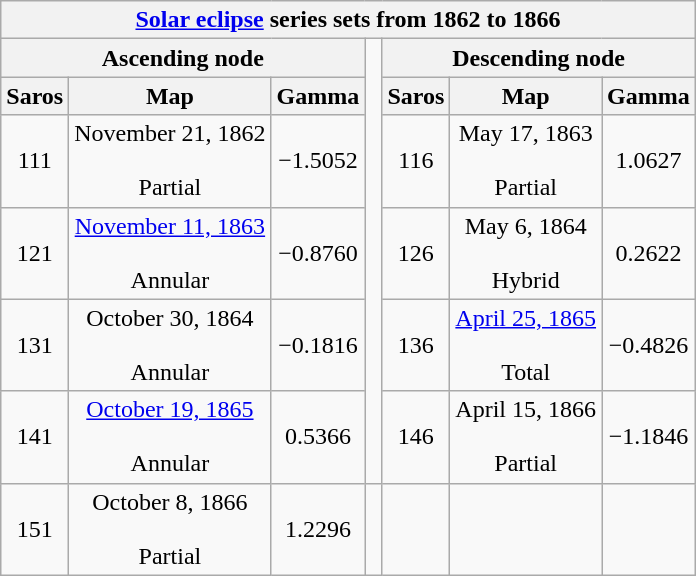<table class="wikitable mw-collapsible mw-collapsed">
<tr>
<th class="nowrap" colspan="7"><a href='#'>Solar eclipse</a> series sets from 1862 to 1866</th>
</tr>
<tr>
<th scope="col" colspan="3">Ascending node</th>
<td rowspan="6"> </td>
<th scope="col" colspan="3">Descending node</th>
</tr>
<tr style="text-align: center;">
<th scope="col">Saros</th>
<th scope="col">Map</th>
<th scope="col">Gamma</th>
<th scope="col">Saros</th>
<th scope="col">Map</th>
<th scope="col">Gamma</th>
</tr>
<tr style="text-align: center;">
<td>111</td>
<td>November 21, 1862<br><br>Partial</td>
<td>−1.5052</td>
<td>116</td>
<td>May 17, 1863<br><br>Partial</td>
<td>1.0627</td>
</tr>
<tr style="text-align: center;">
<td>121</td>
<td><a href='#'>November 11, 1863</a><br><br>Annular</td>
<td>−0.8760</td>
<td>126</td>
<td>May 6, 1864<br><br>Hybrid</td>
<td>0.2622</td>
</tr>
<tr style="text-align: center;">
<td>131</td>
<td>October 30, 1864<br><br>Annular</td>
<td>−0.1816</td>
<td>136</td>
<td><a href='#'>April 25, 1865</a><br><br>Total</td>
<td>−0.4826</td>
</tr>
<tr style="text-align: center;">
<td>141</td>
<td><a href='#'>October 19, 1865</a><br><br>Annular</td>
<td>0.5366</td>
<td>146</td>
<td>April 15, 1866<br><br>Partial</td>
<td>−1.1846</td>
</tr>
<tr style="text-align: center;">
<td>151</td>
<td>October 8, 1866<br><br>Partial</td>
<td>1.2296</td>
<td></td>
<td></td>
<td></td>
<td></td>
</tr>
</table>
